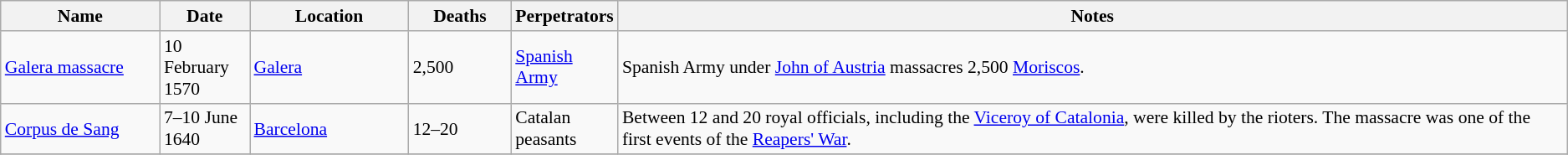<table class="sortable wikitable" style="font-size:90%;">
<tr>
<th style="width:120px;">Name</th>
<th style="width:65px;">Date</th>
<th style="width:120px;">Location</th>
<th style="width:75px;">Deaths</th>
<th style="width:75px;">Perpetrators</th>
<th class="unsortable">Notes</th>
</tr>
<tr>
<td><a href='#'>Galera massacre</a></td>
<td>10 February 1570</td>
<td><a href='#'>Galera</a></td>
<td>2,500</td>
<td><a href='#'>Spanish Army</a></td>
<td>Spanish Army under <a href='#'>John of Austria</a> massacres 2,500 <a href='#'>Moriscos</a>.</td>
</tr>
<tr>
<td><a href='#'>Corpus de Sang</a></td>
<td>7–10 June 1640</td>
<td><a href='#'>Barcelona</a></td>
<td>12–20</td>
<td>Catalan peasants</td>
<td>Between 12 and 20 royal officials, including the <a href='#'>Viceroy of Catalonia</a>, were killed by the rioters. The massacre was one of the first events of the <a href='#'>Reapers' War</a>.</td>
</tr>
<tr>
</tr>
</table>
